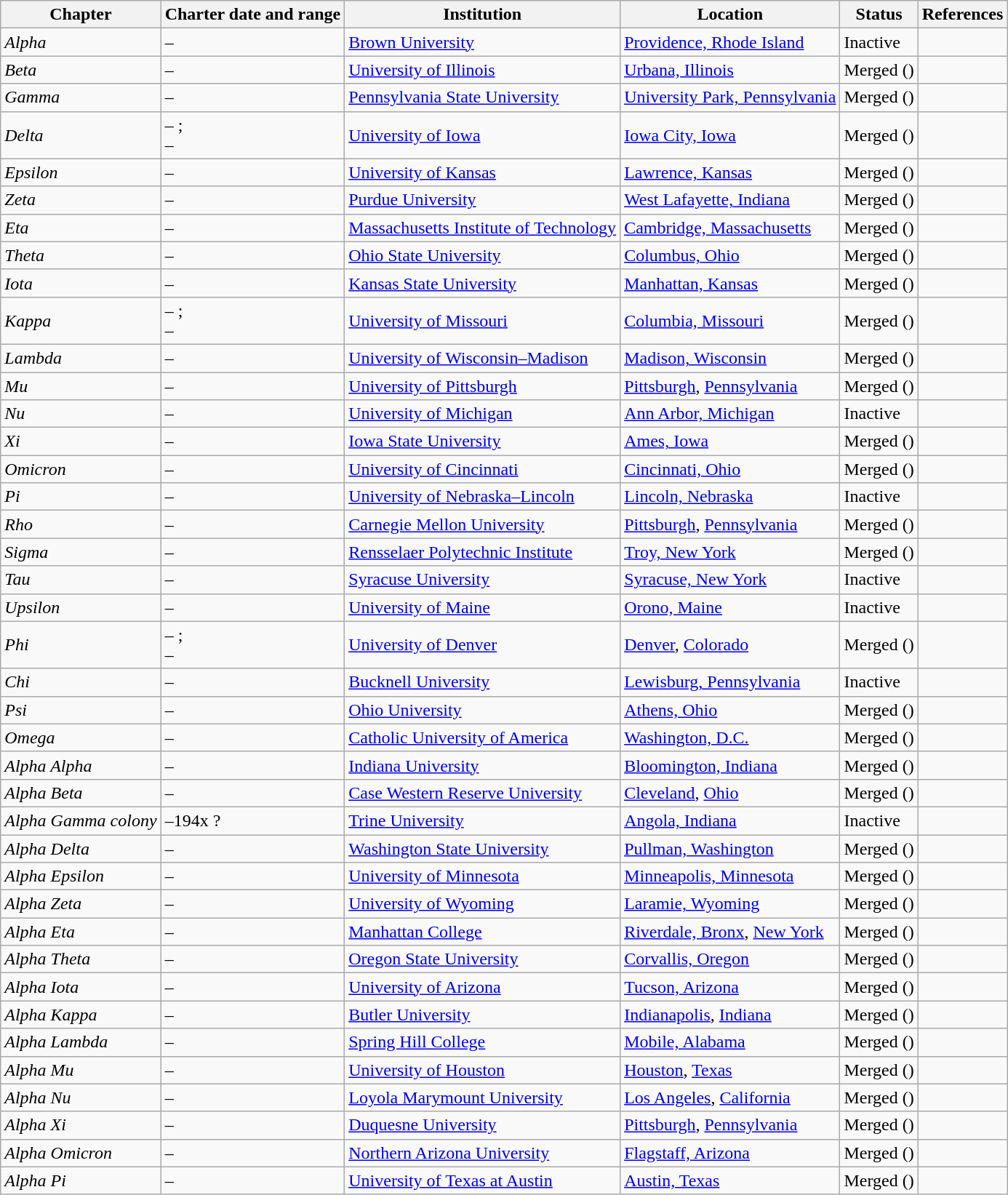<table class="wikitable sortable">
<tr>
<th>Chapter</th>
<th>Charter date and range</th>
<th>Institution</th>
<th>Location</th>
<th>Status</th>
<th>References</th>
</tr>
<tr>
<td><em>Alpha</em></td>
<td> – </td>
<td><a href='#'>Brown University</a></td>
<td><a href='#'>Providence, Rhode Island</a></td>
<td>Inactive</td>
<td></td>
</tr>
<tr>
<td><em>Beta</em></td>
<td> – </td>
<td><a href='#'>University of Illinois</a></td>
<td><a href='#'>Urbana, Illinois</a></td>
<td>Merged (<strong></strong>)</td>
<td></td>
</tr>
<tr>
<td><em>Gamma</em></td>
<td> – </td>
<td><a href='#'>Pennsylvania State University</a></td>
<td><a href='#'>University Park, Pennsylvania</a></td>
<td>Merged (<strong></strong>)</td>
<td></td>
</tr>
<tr>
<td><em>Delta</em></td>
<td> – ;<br> – </td>
<td><a href='#'>University of Iowa</a></td>
<td><a href='#'>Iowa City, Iowa</a></td>
<td>Merged (<strong></strong>)</td>
<td></td>
</tr>
<tr>
<td><em>Epsilon</em></td>
<td> – </td>
<td><a href='#'>University of Kansas</a></td>
<td><a href='#'>Lawrence, Kansas</a></td>
<td>Merged (<strong></strong>)</td>
<td></td>
</tr>
<tr>
<td><em>Zeta</em></td>
<td> – </td>
<td><a href='#'>Purdue University</a></td>
<td><a href='#'>West Lafayette, Indiana</a></td>
<td>Merged (<strong></strong>)</td>
<td></td>
</tr>
<tr>
<td><em>Eta</em></td>
<td> – </td>
<td><a href='#'>Massachusetts Institute of Technology</a></td>
<td><a href='#'>Cambridge, Massachusetts</a></td>
<td>Merged (<strong></strong>)</td>
<td></td>
</tr>
<tr>
<td><em>Theta</em></td>
<td> – </td>
<td><a href='#'>Ohio State University</a></td>
<td><a href='#'>Columbus, Ohio</a></td>
<td>Merged (<strong></strong>)</td>
<td></td>
</tr>
<tr>
<td><em>Iota</em></td>
<td> – </td>
<td><a href='#'>Kansas State University</a></td>
<td><a href='#'>Manhattan, Kansas</a></td>
<td>Merged (<strong></strong>)</td>
<td></td>
</tr>
<tr>
<td><em>Kappa</em></td>
<td> – ;<br> – </td>
<td><a href='#'>University of Missouri</a></td>
<td><a href='#'>Columbia, Missouri</a></td>
<td>Merged (<strong></strong>)</td>
<td></td>
</tr>
<tr>
<td><em>Lambda</em></td>
<td> – </td>
<td><a href='#'>University of Wisconsin–Madison</a></td>
<td><a href='#'>Madison, Wisconsin</a></td>
<td>Merged (<strong></strong>)</td>
<td></td>
</tr>
<tr>
<td><em>Mu</em></td>
<td> – </td>
<td><a href='#'>University of Pittsburgh</a></td>
<td><a href='#'>Pittsburgh</a>, <a href='#'>Pennsylvania</a></td>
<td>Merged (<strong></strong>)</td>
<td></td>
</tr>
<tr>
<td><em>Nu</em></td>
<td> – </td>
<td><a href='#'>University of Michigan</a></td>
<td><a href='#'>Ann Arbor, Michigan</a></td>
<td>Inactive</td>
<td></td>
</tr>
<tr>
<td><em>Xi</em></td>
<td> – </td>
<td><a href='#'>Iowa State University</a></td>
<td><a href='#'>Ames, Iowa</a></td>
<td>Merged (<strong></strong>)</td>
<td></td>
</tr>
<tr>
<td><em>Omicron</em></td>
<td> – </td>
<td><a href='#'>University of Cincinnati</a></td>
<td><a href='#'>Cincinnati, Ohio</a></td>
<td>Merged (<strong></strong>)</td>
<td></td>
</tr>
<tr>
<td><em>Pi</em></td>
<td> – </td>
<td><a href='#'>University of Nebraska–Lincoln</a></td>
<td><a href='#'>Lincoln, Nebraska</a></td>
<td>Inactive</td>
<td></td>
</tr>
<tr>
<td><em>Rho</em></td>
<td> – </td>
<td><a href='#'>Carnegie Mellon University</a></td>
<td><a href='#'>Pittsburgh</a>, <a href='#'>Pennsylvania</a></td>
<td>Merged (<strong></strong>)</td>
<td></td>
</tr>
<tr>
<td><em>Sigma</em></td>
<td> – </td>
<td><a href='#'>Rensselaer Polytechnic Institute</a></td>
<td><a href='#'>Troy, New York</a></td>
<td>Merged (<strong></strong>)</td>
<td></td>
</tr>
<tr>
<td><em>Tau</em></td>
<td> – </td>
<td><a href='#'>Syracuse University</a></td>
<td><a href='#'>Syracuse, New York</a></td>
<td>Inactive</td>
<td></td>
</tr>
<tr>
<td><em>Upsilon</em></td>
<td>–</td>
<td><a href='#'>University of Maine</a></td>
<td><a href='#'>Orono, Maine</a></td>
<td>Inactive</td>
<td></td>
</tr>
<tr>
<td><em>Phi</em></td>
<td> – ;<br> – </td>
<td><a href='#'>University of Denver</a></td>
<td><a href='#'>Denver</a>, <a href='#'>Colorado</a></td>
<td>Merged (<strong></strong>)</td>
<td></td>
</tr>
<tr>
<td><em>Chi</em></td>
<td> – </td>
<td><a href='#'>Bucknell University</a></td>
<td><a href='#'>Lewisburg, Pennsylvania</a></td>
<td>Inactive</td>
<td></td>
</tr>
<tr>
<td><em>Psi</em></td>
<td> – </td>
<td><a href='#'>Ohio University</a></td>
<td><a href='#'>Athens, Ohio</a></td>
<td>Merged (<strong></strong>)</td>
<td></td>
</tr>
<tr>
<td><em>Omega</em></td>
<td> – </td>
<td><a href='#'>Catholic University of America</a></td>
<td><a href='#'>Washington, D.C.</a></td>
<td>Merged (<strong></strong>)</td>
<td></td>
</tr>
<tr>
<td><em>Alpha Alpha</em></td>
<td> – </td>
<td><a href='#'>Indiana University</a></td>
<td><a href='#'>Bloomington, Indiana</a></td>
<td>Merged (<strong></strong>)</td>
<td></td>
</tr>
<tr>
<td><em>Alpha Beta</em></td>
<td> – </td>
<td><a href='#'>Case Western Reserve University</a></td>
<td><a href='#'>Cleveland</a>, <a href='#'>Ohio</a></td>
<td>Merged (<strong></strong>)</td>
<td></td>
</tr>
<tr>
<td><em>Alpha Gamma colony</em></td>
<td>–194x ?</td>
<td><a href='#'>Trine University</a></td>
<td><a href='#'>Angola, Indiana</a></td>
<td>Inactive</td>
<td></td>
</tr>
<tr>
<td><em>Alpha Delta</em></td>
<td> – </td>
<td><a href='#'>Washington State University</a></td>
<td><a href='#'>Pullman, Washington</a></td>
<td>Merged (<strong></strong>)</td>
<td></td>
</tr>
<tr>
<td><em>Alpha Epsilon</em></td>
<td> – </td>
<td><a href='#'>University of Minnesota</a></td>
<td><a href='#'>Minneapolis, Minnesota</a></td>
<td>Merged (<strong></strong>)</td>
<td></td>
</tr>
<tr>
<td><em>Alpha Zeta</em></td>
<td> – </td>
<td><a href='#'>University of Wyoming</a></td>
<td><a href='#'>Laramie, Wyoming</a></td>
<td>Merged (<strong></strong>)</td>
<td></td>
</tr>
<tr>
<td><em>Alpha Eta</em></td>
<td> – </td>
<td><a href='#'>Manhattan College</a></td>
<td><a href='#'>Riverdale, Bronx</a>, <a href='#'>New York</a></td>
<td>Merged (<strong></strong>)</td>
<td></td>
</tr>
<tr>
<td><em>Alpha Theta</em></td>
<td> – </td>
<td><a href='#'>Oregon State University</a></td>
<td><a href='#'>Corvallis, Oregon</a></td>
<td>Merged (<strong></strong>)</td>
<td></td>
</tr>
<tr>
<td><em>Alpha Iota</em></td>
<td> – </td>
<td><a href='#'>University of Arizona</a></td>
<td><a href='#'>Tucson, Arizona</a></td>
<td>Merged (<strong></strong>)</td>
<td></td>
</tr>
<tr>
<td><em>Alpha Kappa</em></td>
<td> – </td>
<td><a href='#'>Butler University</a></td>
<td><a href='#'>Indianapolis</a>, <a href='#'>Indiana</a></td>
<td>Merged (<strong></strong>)</td>
<td></td>
</tr>
<tr>
<td><em>Alpha Lambda</em></td>
<td> – </td>
<td><a href='#'>Spring Hill College</a></td>
<td><a href='#'>Mobile, Alabama</a></td>
<td>Merged (<strong></strong>)</td>
<td></td>
</tr>
<tr>
<td><em>Alpha Mu</em></td>
<td> – </td>
<td><a href='#'>University of Houston</a></td>
<td><a href='#'>Houston</a>, <a href='#'>Texas</a></td>
<td>Merged (<strong></strong>)</td>
<td></td>
</tr>
<tr>
<td><em>Alpha Nu</em></td>
<td> – </td>
<td><a href='#'>Loyola Marymount University</a></td>
<td><a href='#'>Los Angeles</a>, <a href='#'>California</a></td>
<td>Merged (<strong></strong>)</td>
<td></td>
</tr>
<tr>
<td><em>Alpha Xi</em></td>
<td> – </td>
<td><a href='#'>Duquesne University</a></td>
<td><a href='#'>Pittsburgh</a>, <a href='#'>Pennsylvania</a></td>
<td>Merged (<strong></strong>)</td>
<td></td>
</tr>
<tr>
<td><em>Alpha Omicron</em></td>
<td> – </td>
<td><a href='#'>Northern Arizona University</a></td>
<td><a href='#'>Flagstaff, Arizona</a></td>
<td>Merged (<strong></strong>)</td>
<td></td>
</tr>
<tr>
<td><em>Alpha Pi</em></td>
<td> – </td>
<td><a href='#'>University of Texas at Austin</a></td>
<td><a href='#'>Austin, Texas</a></td>
<td>Merged (<strong></strong>)</td>
<td></td>
</tr>
</table>
